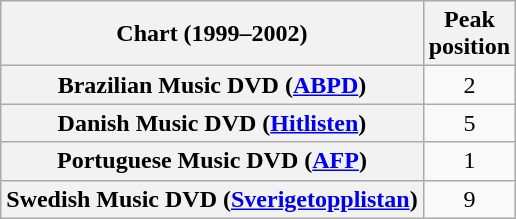<table class="wikitable plainrowheaders sortable" style="text-align:center;">
<tr>
<th>Chart (1999–2002)</th>
<th>Peak<br>position</th>
</tr>
<tr>
<th scope="row">Brazilian Music DVD (<a href='#'>ABPD</a>)</th>
<td>2</td>
</tr>
<tr>
<th scope="row">Danish Music DVD (<a href='#'>Hitlisten</a>)</th>
<td>5</td>
</tr>
<tr>
<th scope="row">Portuguese Music DVD (<a href='#'>AFP</a>)</th>
<td>1</td>
</tr>
<tr>
<th scope="row">Swedish Music DVD (<a href='#'>Sverigetopplistan</a>)</th>
<td>9</td>
</tr>
</table>
